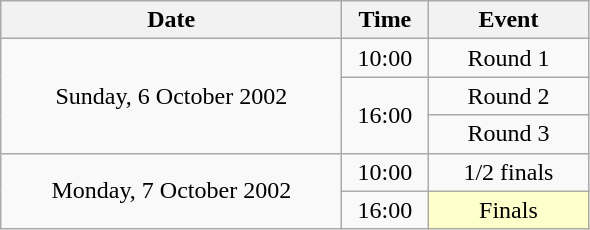<table class = "wikitable" style="text-align:center;">
<tr>
<th width=220>Date</th>
<th width=50>Time</th>
<th width=100>Event</th>
</tr>
<tr>
<td rowspan=3>Sunday, 6 October 2002</td>
<td>10:00</td>
<td>Round 1</td>
</tr>
<tr>
<td rowspan=2>16:00</td>
<td>Round 2</td>
</tr>
<tr>
<td>Round 3</td>
</tr>
<tr>
<td rowspan=2>Monday, 7 October 2002</td>
<td>10:00</td>
<td>1/2 finals</td>
</tr>
<tr>
<td>16:00</td>
<td bgcolor=ffffcc>Finals</td>
</tr>
</table>
